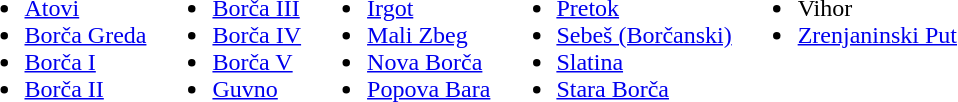<table>
<tr valign=top>
<td><br><ul><li><a href='#'>Atovi</a></li><li><a href='#'>Borča Greda</a></li><li><a href='#'>Borča I</a></li><li><a href='#'>Borča II</a></li></ul></td>
<td><br><ul><li><a href='#'>Borča III</a></li><li><a href='#'>Borča IV</a></li><li><a href='#'>Borča V</a></li><li><a href='#'>Guvno</a></li></ul></td>
<td><br><ul><li><a href='#'>Irgot</a></li><li><a href='#'>Mali Zbeg</a></li><li><a href='#'>Nova Borča</a></li><li><a href='#'>Popova Bara</a></li></ul></td>
<td><br><ul><li><a href='#'>Pretok</a></li><li><a href='#'>Sebeš (Borčanski)</a></li><li><a href='#'>Slatina</a></li><li><a href='#'>Stara Borča</a></li></ul></td>
<td><br><ul><li>Vihor</li><li><a href='#'>Zrenjaninski Put</a></li></ul></td>
</tr>
</table>
